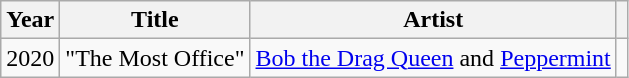<table class="wikitable plainrowheaders sortable">
<tr>
<th scope="col">Year</th>
<th scope="col">Title</th>
<th scope="col">Artist</th>
<th style="text-align: center;" class="unsortable"></th>
</tr>
<tr>
<td>2020</td>
<td>"The Most Office"</td>
<td><a href='#'>Bob the Drag Queen</a> and <a href='#'>Peppermint</a></td>
<td style="text-align: center;"></td>
</tr>
</table>
